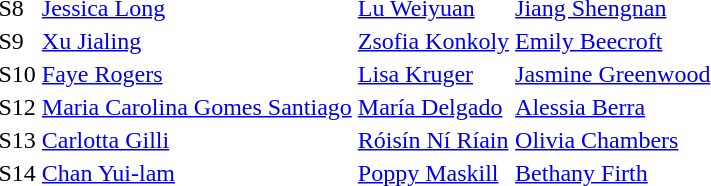<table>
<tr>
<td>S8</td>
<td><a href='#'>Jessica Long</a><br></td>
<td><a href='#'>Lu Weiyuan</a><br></td>
<td><a href='#'>Jiang Shengnan</a><br></td>
</tr>
<tr>
<td>S9</td>
<td><a href='#'>Xu Jialing</a><br></td>
<td><a href='#'>Zsofia Konkoly</a><br></td>
<td><a href='#'>Emily Beecroft</a><br></td>
</tr>
<tr>
<td>S10</td>
<td><a href='#'>Faye Rogers</a><br></td>
<td><a href='#'>Lisa Kruger</a><br></td>
<td><a href='#'>Jasmine Greenwood</a><br></td>
</tr>
<tr>
<td>S12</td>
<td><a href='#'>Maria Carolina Gomes Santiago</a><br></td>
<td><a href='#'>María Delgado</a><br></td>
<td><a href='#'>Alessia Berra</a><br></td>
</tr>
<tr>
<td>S13</td>
<td><a href='#'>Carlotta Gilli</a><br></td>
<td><a href='#'>Róisín Ní Ríain</a><br></td>
<td><a href='#'>Olivia Chambers</a><br></td>
</tr>
<tr>
<td>S14</td>
<td><a href='#'>Chan Yui-lam</a><br></td>
<td><a href='#'>Poppy Maskill</a><br></td>
<td><a href='#'>Bethany Firth</a><br></td>
</tr>
</table>
